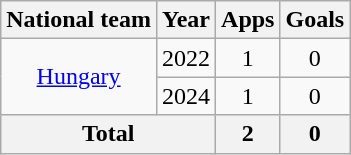<table class="wikitable" style="text-align:center">
<tr>
<th>National team</th>
<th>Year</th>
<th>Apps</th>
<th>Goals</th>
</tr>
<tr>
<td rowspan="2"><a href='#'>Hungary</a></td>
<td>2022</td>
<td>1</td>
<td>0</td>
</tr>
<tr>
<td>2024</td>
<td>1</td>
<td>0</td>
</tr>
<tr>
<th colspan="2">Total</th>
<th>2</th>
<th>0</th>
</tr>
</table>
